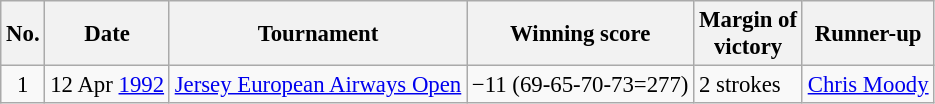<table class="wikitable" style="font-size:95%;">
<tr>
<th>No.</th>
<th>Date</th>
<th>Tournament</th>
<th>Winning score</th>
<th>Margin of<br>victory</th>
<th>Runner-up</th>
</tr>
<tr>
<td align=center>1</td>
<td>12 Apr <a href='#'>1992</a></td>
<td><a href='#'>Jersey European Airways Open</a></td>
<td>−11 (69-65-70-73=277)</td>
<td>2 strokes</td>
<td> <a href='#'>Chris Moody</a></td>
</tr>
</table>
